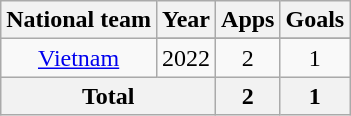<table class="wikitable" style="text-align: center;">
<tr>
<th>National team</th>
<th>Year</th>
<th>Apps</th>
<th>Goals</th>
</tr>
<tr>
<td rowspan="2"><a href='#'>Vietnam</a></td>
</tr>
<tr>
<td>2022</td>
<td>2</td>
<td>1</td>
</tr>
<tr>
<th colspan="2">Total</th>
<th>2</th>
<th>1</th>
</tr>
</table>
